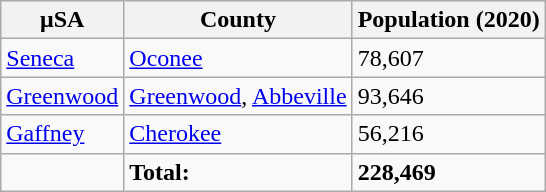<table class="wikitable sortable">
<tr>
<th>μSA</th>
<th>County</th>
<th>Population (2020)</th>
</tr>
<tr>
<td><a href='#'>Seneca</a></td>
<td><a href='#'>Oconee</a></td>
<td>78,607</td>
</tr>
<tr>
<td><a href='#'>Greenwood</a></td>
<td><a href='#'>Greenwood</a>, <a href='#'>Abbeville</a></td>
<td>93,646</td>
</tr>
<tr>
<td><a href='#'>Gaffney</a></td>
<td><a href='#'>Cherokee</a></td>
<td>56,216</td>
</tr>
<tr>
<td></td>
<td><strong>Total:</strong></td>
<td><strong>228,469</strong></td>
</tr>
</table>
